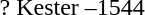<table>
<tr>
<td>? Kester</td>
<td>–1544</td>
</tr>
<tr>
</tr>
</table>
